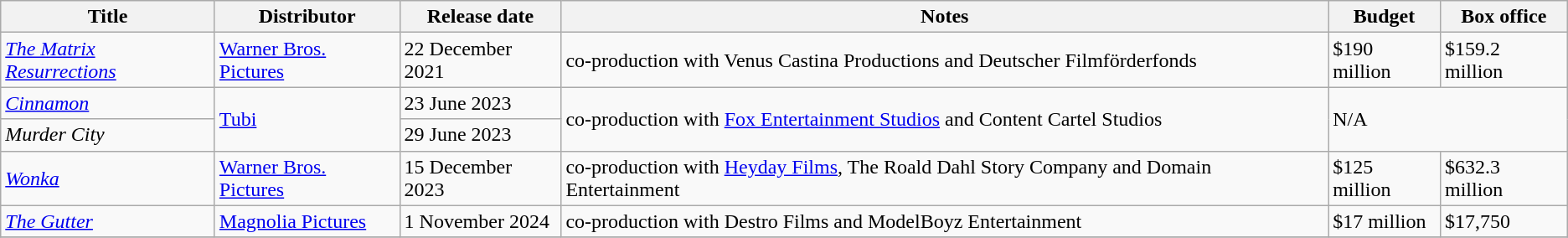<table class="wikitable sortable">
<tr>
<th>Title</th>
<th>Distributor</th>
<th>Release date</th>
<th>Notes</th>
<th>Budget</th>
<th>Box office</th>
</tr>
<tr>
<td><em><a href='#'>The Matrix Resurrections</a></em></td>
<td><a href='#'>Warner Bros. Pictures</a></td>
<td>22 December 2021</td>
<td>co-production with Venus Castina Productions and Deutscher Filmförderfonds</td>
<td>$190 million</td>
<td>$159.2 million</td>
</tr>
<tr>
<td><em><a href='#'>Cinnamon</a></em></td>
<td rowspan="2"><a href='#'>Tubi</a></td>
<td>23 June 2023</td>
<td rowspan="2">co-production with <a href='#'>Fox Entertainment Studios</a> and Content Cartel Studios</td>
<td colspan="2" rowspan="2">N/A</td>
</tr>
<tr>
<td><em>Murder City</em></td>
<td>29 June 2023</td>
</tr>
<tr>
<td><em><a href='#'>Wonka</a></em></td>
<td><a href='#'>Warner Bros. Pictures</a></td>
<td>15 December 2023</td>
<td>co-production with <a href='#'>Heyday Films</a>, The Roald Dahl Story Company and Domain Entertainment</td>
<td>$125 million</td>
<td>$632.3 million</td>
</tr>
<tr>
<td><em><a href='#'>The Gutter</a></em></td>
<td><a href='#'>Magnolia Pictures</a></td>
<td>1 November 2024</td>
<td>co-production with Destro Films and ModelBoyz Entertainment</td>
<td>$17 million</td>
<td>$17,750</td>
</tr>
<tr>
</tr>
</table>
